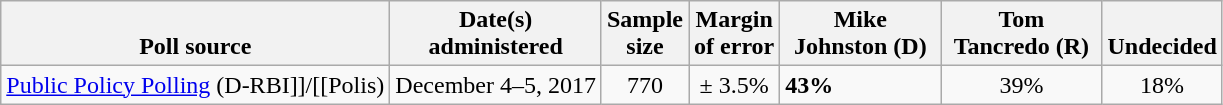<table class="wikitable">
<tr valign=bottom>
<th>Poll source</th>
<th>Date(s)<br>administered</th>
<th>Sample<br>size</th>
<th>Margin<br>of error</th>
<th style="width:100px;">Mike<br>Johnston (D)</th>
<th style="width:100px;">Tom<br>Tancredo (R)</th>
<th>Undecided</th>
</tr>
<tr>
<td><a href='#'>Public Policy Polling</a> (D-RBI]]/[[Polis)</td>
<td align=center>December 4–5, 2017</td>
<td align=center>770</td>
<td align=center>± 3.5%</td>
<td><strong>43%</strong></td>
<td align=center>39%</td>
<td align=center>18%</td>
</tr>
</table>
